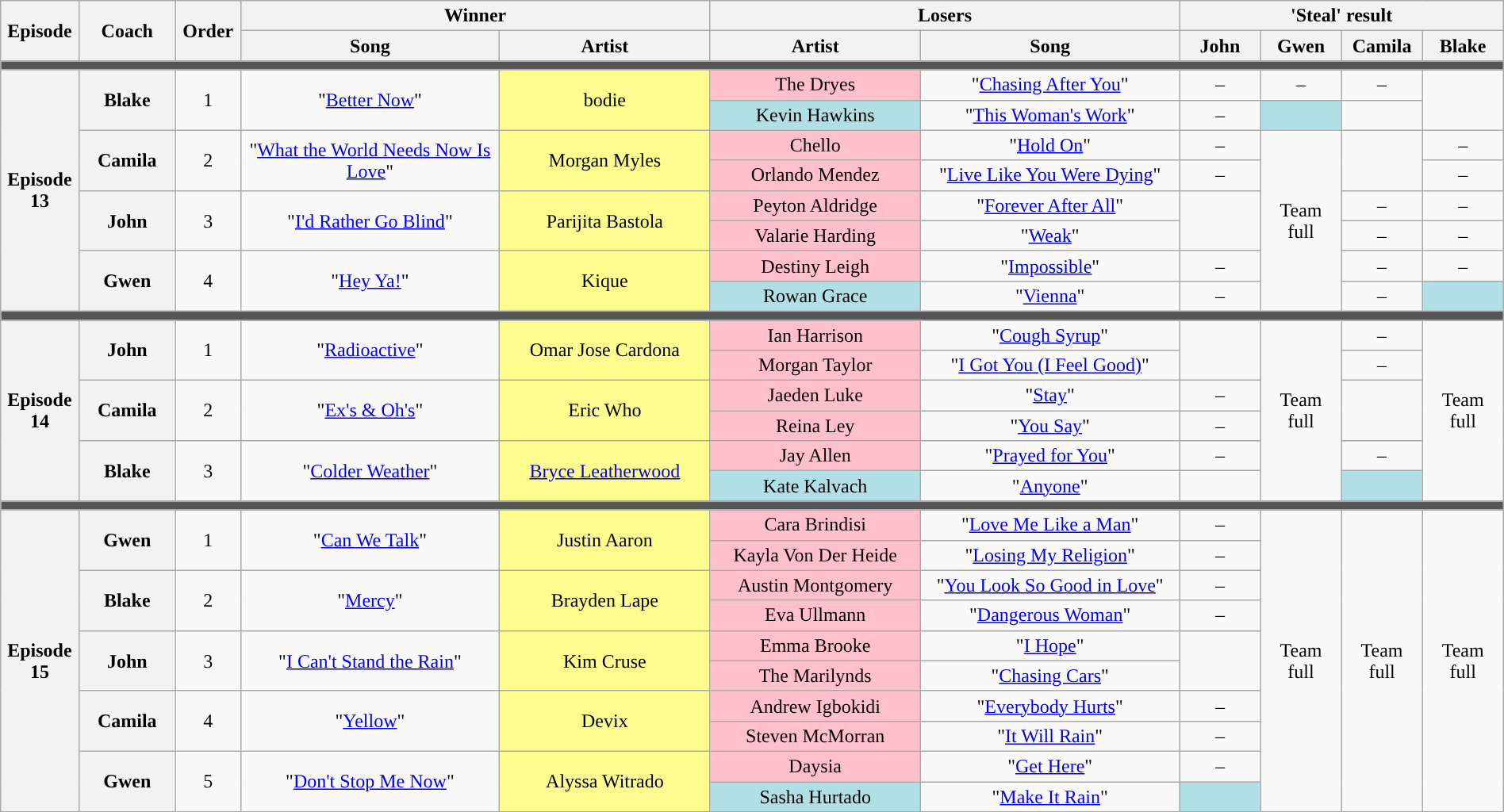<table class="wikitable" style="text-align: center; width:100%">
<tr>
<th rowspan="2" style="width:04%">Episode</th>
<th rowspan="2" style="width:06%">Coach</th>
<th rowspan="2" style="width:04%">Order</th>
<th colspan="2" style="width:30%">Winner</th>
<th colspan="2" style="width:30%">Losers</th>
<th colspan="4" style="width:20%">'Steal' result</th>
</tr>
<tr>
<th style="width:16%">Song</th>
<th style="width:13%">Artist</th>
<th style="width:13%">Artist</th>
<th style="width:16%">Song</th>
<th style="width:05%">John</th>
<th style="width:05%">Gwen</th>
<th style="width:05%">Camila</th>
<th style="width:05%">Blake</th>
</tr>
<tr>
<td colspan="11" style="background:#555"></td>
</tr>
<tr>
<th rowspan="8">Episode 13<br></th>
<th scope="row" rowspan="2">Blake</th>
<td rowspan="2">1</td>
<td rowspan="2">"<a href='#'>Better Now</a>"</td>
<td rowspan="2" style="background:#fdfc8f">bodie</td>
<td style="background: pink">The Dryes</td>
<td>"<a href='#'>Chasing After You</a>"</td>
<td>–</td>
<td>–</td>
<td>–</td>
<td rowspan="2"></td>
</tr>
<tr>
<td style="background:#b0e0e6">Kevin Hawkins</td>
<td>"<a href='#'>This Woman's Work</a>"</td>
<td>–</td>
<td style="background:#b0e0e6"><em></em></td>
<td><em></em></td>
</tr>
<tr>
<th scope="row" rowspan="2">Camila</th>
<td rowspan="2">2</td>
<td rowspan="2">"<a href='#'>What the World Needs Now Is Love</a>"</td>
<td rowspan="2" style="background:#fdfc8f">Morgan Myles</td>
<td style="background: pink">Chello</td>
<td>"<a href='#'>Hold On</a>"</td>
<td>–</td>
<td rowspan="6">Team full</td>
<td rowspan="2"></td>
<td>–</td>
</tr>
<tr>
<td style="background: pink">Orlando Mendez</td>
<td>"<a href='#'>Live Like You Were Dying</a>"</td>
<td>–</td>
<td>–</td>
</tr>
<tr>
<th scope="row" rowspan="2">John</th>
<td rowspan="2">3</td>
<td rowspan="2">"<a href='#'>I'd Rather Go Blind</a>"</td>
<td rowspan="2" style="background:#fdfc8f">Parijita Bastola</td>
<td style="background: pink">Peyton Aldridge</td>
<td>"<a href='#'>Forever After All</a>"</td>
<td rowspan="2"></td>
<td>–</td>
<td>–</td>
</tr>
<tr>
<td style="background: pink">Valarie Harding</td>
<td>"<a href='#'>Weak</a>"</td>
<td>–</td>
<td>–</td>
</tr>
<tr>
<th scope="row" rowspan="2">Gwen</th>
<td rowspan="2">4</td>
<td rowspan="2">"<a href='#'>Hey Ya!</a>"</td>
<td rowspan="2" style="background:#fdfc8f">Kique</td>
<td style="background: pink">Destiny Leigh</td>
<td>"<a href='#'>Impossible</a>"</td>
<td>–</td>
<td>–</td>
<td>–</td>
</tr>
<tr>
<td style="background:#b0e0e6">Rowan Grace</td>
<td>"<a href='#'>Vienna</a>"</td>
<td>–</td>
<td>–</td>
<td style="background:#b0e0e6"><em></em></td>
</tr>
<tr>
<td colspan="11" style="background:#555"></td>
</tr>
<tr>
<th rowspan="6">Episode 14<br></th>
<th scope="row" rowspan="2">John</th>
<td rowspan="2">1</td>
<td rowspan="2">"<a href='#'>Radioactive</a>"</td>
<td rowspan="2" style="background:#fdfc8f">Omar Jose Cardona</td>
<td style="background: pink">Ian Harrison</td>
<td>"<a href='#'>Cough Syrup</a>"</td>
<td rowspan="2"></td>
<td rowspan="6">Team full</td>
<td>–</td>
<td rowspan="6">Team full</td>
</tr>
<tr>
<td style="background: pink">Morgan Taylor</td>
<td>"<a href='#'>I Got You (I Feel Good)</a>"</td>
<td>–</td>
</tr>
<tr>
<th scope="row" rowspan="2">Camila</th>
<td rowspan="2">2</td>
<td rowspan="2">"<a href='#'>Ex's & Oh's</a>"</td>
<td rowspan="2" style="background:#fdfc8f">Eric Who</td>
<td style="background: pink">Jaeden Luke</td>
<td>"<a href='#'>Stay</a>"</td>
<td>–</td>
<td rowspan="2"></td>
</tr>
<tr>
<td style="background: pink">Reina Ley</td>
<td>"<a href='#'>You Say</a>"</td>
<td>–</td>
</tr>
<tr>
<th scope="row" rowspan="2">Blake</th>
<td rowspan="2">3</td>
<td rowspan="2">"<a href='#'>Colder Weather</a>"</td>
<td rowspan="2" style="background:#fdfc8f"><a href='#'>Bryce Leatherwood</a></td>
<td style="background: pink">Jay Allen</td>
<td>"<a href='#'>Prayed for You</a>"</td>
<td>–</td>
<td>–</td>
</tr>
<tr>
<td style="background:#b0e0e6">Kate Kalvach</td>
<td>"<a href='#'>Anyone</a>"</td>
<td><em></em></td>
<td style="background:#b0e0e6"><em></em></td>
</tr>
<tr>
<td colspan="11" style="background:#555"></td>
</tr>
<tr>
<th rowspan="10">Episode 15<br></th>
<th scope="row" rowspan="2">Gwen</th>
<td rowspan="2">1</td>
<td rowspan="2">"<a href='#'>Can We Talk</a>"</td>
<td rowspan="2" style="background:#fdfc8f">Justin Aaron</td>
<td style="background: pink">Cara Brindisi</td>
<td>"<a href='#'>Love Me Like a Man</a>"</td>
<td>–</td>
<td rowspan="10">Team full</td>
<td rowspan="10">Team full</td>
<td rowspan="10">Team full</td>
</tr>
<tr>
<td style="background: pink">Kayla Von Der Heide</td>
<td>"<a href='#'>Losing My Religion</a>"</td>
<td>–</td>
</tr>
<tr>
<th scope="row" rowspan="2">Blake</th>
<td rowspan="2">2</td>
<td rowspan="2">"<a href='#'>Mercy</a>"</td>
<td rowspan="2" style="background:#fdfc8f">Brayden Lape</td>
<td style="background: pink">Austin Montgomery</td>
<td>"<a href='#'>You Look So Good in Love</a>"</td>
<td>–</td>
</tr>
<tr>
<td style="background: pink">Eva Ullmann</td>
<td>"<a href='#'>Dangerous Woman</a>"</td>
<td>–</td>
</tr>
<tr>
<th scope="row" rowspan="2">John</th>
<td rowspan="2">3</td>
<td rowspan="2">"<a href='#'>I Can't Stand the Rain</a>"</td>
<td rowspan="2" style="background:#fdfc8f">Kim Cruse</td>
<td style="background: pink">Emma Brooke</td>
<td>"<a href='#'>I Hope</a>"</td>
<td rowspan="2"></td>
</tr>
<tr>
<td style="background: pink">The Marilynds</td>
<td>"<a href='#'>Chasing Cars</a>"</td>
</tr>
<tr>
<th scope="row" rowspan="2">Camila</th>
<td rowspan="2">4</td>
<td rowspan="2">"<a href='#'>Yellow</a>"</td>
<td rowspan="2" style="background:#fdfc8f">Devix</td>
<td style="background: pink">Andrew Igbokidi</td>
<td>"<a href='#'>Everybody Hurts</a>"</td>
<td>–</td>
</tr>
<tr>
<td style="background: pink">Steven McMorran</td>
<td>"<a href='#'>It Will Rain</a>"</td>
<td>–</td>
</tr>
<tr>
<th scope="row" rowspan="2">Gwen</th>
<td rowspan="2">5</td>
<td rowspan="2">"<a href='#'>Don't Stop Me Now</a>"</td>
<td rowspan="2" style="background:#fdfc8f">Alyssa Witrado</td>
<td style="background: pink">Daysia</td>
<td>"<a href='#'>Get Here</a>"</td>
<td>–</td>
</tr>
<tr>
<td style="background:#b0e0e6">Sasha Hurtado</td>
<td>"<a href='#'>Make It Rain</a>"</td>
<td style="background:#b0e0e6"><em></em></td>
</tr>
</table>
